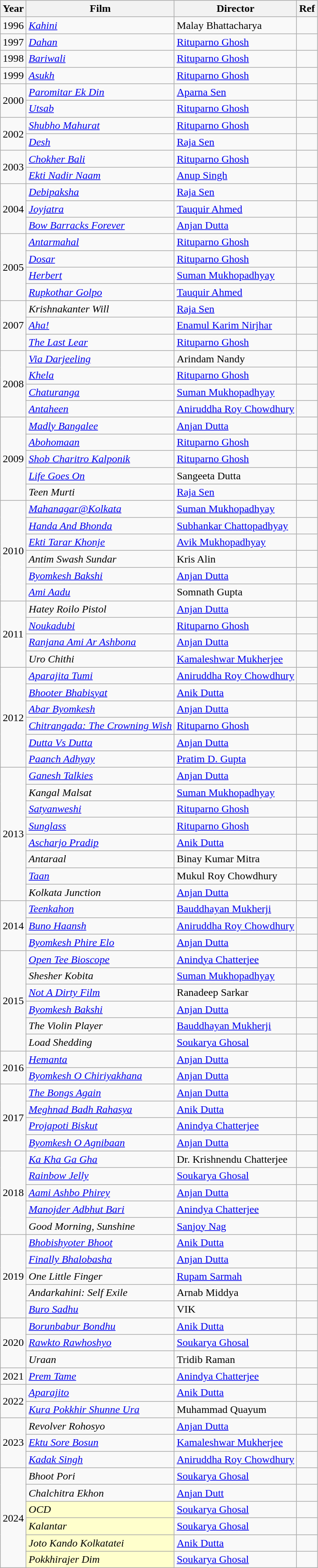<table class="wikitable sortable">
<tr>
<th>Year</th>
<th>Film</th>
<th>Director</th>
<th>Ref</th>
</tr>
<tr>
<td>1996</td>
<td><a href='#'><em>Kahini</em></a></td>
<td>Malay Bhattacharya</td>
<td></td>
</tr>
<tr>
<td>1997</td>
<td><em><a href='#'>Dahan</a></em></td>
<td><a href='#'>Rituparno Ghosh</a></td>
<td></td>
</tr>
<tr>
<td>1998</td>
<td><em><a href='#'>Bariwali</a></em></td>
<td><a href='#'>Rituparno Ghosh</a></td>
<td></td>
</tr>
<tr>
<td>1999</td>
<td><em><a href='#'>Asukh</a></em></td>
<td><a href='#'>Rituparno Ghosh</a></td>
<td></td>
</tr>
<tr>
<td rowspan="2">2000</td>
<td><em><a href='#'>Paromitar Ek Din</a></em></td>
<td><a href='#'>Aparna Sen</a></td>
<td></td>
</tr>
<tr>
<td><em><a href='#'>Utsab</a></em></td>
<td><a href='#'>Rituparno Ghosh</a></td>
<td></td>
</tr>
<tr>
<td rowspan="2">2002</td>
<td><em><a href='#'>Shubho Mahurat</a></em></td>
<td><a href='#'>Rituparno Ghosh</a></td>
<td></td>
</tr>
<tr>
<td><a href='#'><em>Desh</em></a></td>
<td><a href='#'>Raja Sen</a></td>
<td></td>
</tr>
<tr>
<td rowspan="2">2003</td>
<td><em><a href='#'>Chokher Bali</a></em></td>
<td><a href='#'>Rituparno Ghosh</a></td>
<td></td>
</tr>
<tr>
<td><em><a href='#'>Ekti Nadir Naam</a></em></td>
<td><a href='#'>Anup Singh</a></td>
<td></td>
</tr>
<tr>
<td rowspan="3">2004</td>
<td><em><a href='#'>Debipaksha</a></em></td>
<td><a href='#'>Raja Sen</a></td>
<td></td>
</tr>
<tr>
<td><em><a href='#'>Joyjatra</a></em></td>
<td><a href='#'>Tauquir Ahmed</a></td>
<td></td>
</tr>
<tr>
<td><em><a href='#'>Bow Barracks Forever</a></em></td>
<td><a href='#'>Anjan Dutta</a></td>
<td></td>
</tr>
<tr>
<td rowspan="4">2005</td>
<td><em><a href='#'>Antarmahal</a></em></td>
<td><a href='#'>Rituparno Ghosh</a></td>
<td></td>
</tr>
<tr>
<td><em><a href='#'>Dosar</a></em></td>
<td><a href='#'>Rituparno Ghosh</a></td>
<td></td>
</tr>
<tr>
<td><em><a href='#'>Herbert</a></em></td>
<td><a href='#'>Suman Mukhopadhyay</a></td>
<td></td>
</tr>
<tr>
<td><em><a href='#'>Rupkothar Golpo</a></em></td>
<td><a href='#'>Tauquir Ahmed</a></td>
<td></td>
</tr>
<tr>
<td rowspan="3">2007</td>
<td><em>Krishnakanter Will</em></td>
<td><a href='#'>Raja Sen</a></td>
<td></td>
</tr>
<tr>
<td><a href='#'><em>Aha!</em></a></td>
<td><a href='#'>Enamul Karim Nirjhar</a></td>
<td></td>
</tr>
<tr>
<td><em><a href='#'>The Last Lear</a></em></td>
<td><a href='#'>Rituparno Ghosh</a></td>
<td></td>
</tr>
<tr>
<td rowspan="4">2008</td>
<td><em><a href='#'>Via Darjeeling</a></em></td>
<td>Arindam Nandy</td>
<td></td>
</tr>
<tr>
<td><em><a href='#'>Khela</a></em></td>
<td><a href='#'>Rituparno Ghosh</a></td>
<td></td>
</tr>
<tr>
<td><em><a href='#'>Chaturanga</a></em></td>
<td><a href='#'>Suman Mukhopadhyay</a></td>
<td></td>
</tr>
<tr>
<td><em><a href='#'>Antaheen</a></em></td>
<td><a href='#'>Aniruddha Roy Chowdhury</a></td>
<td></td>
</tr>
<tr>
<td rowspan="5">2009</td>
<td><em><a href='#'>Madly Bangalee</a></em></td>
<td><a href='#'>Anjan Dutta</a></td>
<td></td>
</tr>
<tr>
<td><em><a href='#'>Abohomaan</a></em></td>
<td><a href='#'>Rituparno Ghosh</a></td>
<td></td>
</tr>
<tr>
<td><em><a href='#'>Shob Charitro Kalponik</a></em></td>
<td><a href='#'>Rituparno Ghosh</a></td>
<td></td>
</tr>
<tr>
<td><a href='#'><em>Life Goes On</em></a></td>
<td>Sangeeta Dutta</td>
<td></td>
</tr>
<tr>
<td><em>Teen Murti</em></td>
<td><a href='#'>Raja Sen</a></td>
<td></td>
</tr>
<tr>
<td rowspan="6">2010</td>
<td><em><a href='#'>Mahanagar@Kolkata</a></em></td>
<td><a href='#'>Suman Mukhopadhyay</a></td>
<td></td>
</tr>
<tr>
<td><em><a href='#'>Handa And Bhonda</a></em></td>
<td><a href='#'>Subhankar Chattopadhyay</a></td>
<td></td>
</tr>
<tr>
<td><em><a href='#'>Ekti Tarar Khonje</a></em></td>
<td><a href='#'>Avik Mukhopadhyay</a></td>
<td></td>
</tr>
<tr>
<td><em>Antim Swash Sundar</em></td>
<td>Kris Alin</td>
<td></td>
</tr>
<tr>
<td><a href='#'><em>Byomkesh Bakshi</em></a></td>
<td><a href='#'>Anjan Dutta</a></td>
<td></td>
</tr>
<tr>
<td><em><a href='#'>Ami Aadu</a></em></td>
<td>Somnath Gupta</td>
<td></td>
</tr>
<tr>
<td rowspan="4">2011</td>
<td><em>Hatey Roilo Pistol</em></td>
<td><a href='#'>Anjan Dutta</a></td>
<td></td>
</tr>
<tr>
<td><a href='#'><em>Noukadubi</em></a></td>
<td><a href='#'>Rituparno Ghosh</a></td>
<td></td>
</tr>
<tr>
<td><em><a href='#'>Ranjana Ami Ar Ashbona</a></em></td>
<td><a href='#'>Anjan Dutta</a></td>
<td></td>
</tr>
<tr>
<td><em>Uro Chithi</em></td>
<td><a href='#'>Kamaleshwar Mukherjee</a></td>
<td></td>
</tr>
<tr>
<td rowspan="6">2012</td>
<td><em><a href='#'>Aparajita Tumi</a></em></td>
<td><a href='#'>Aniruddha Roy Chowdhury</a></td>
<td></td>
</tr>
<tr>
<td><a href='#'><em>Bhooter Bhabisyat</em></a></td>
<td><a href='#'>Anik Dutta</a></td>
<td></td>
</tr>
<tr>
<td><em><a href='#'>Abar Byomkesh</a></em></td>
<td><a href='#'>Anjan Dutta</a></td>
<td></td>
</tr>
<tr>
<td><em><a href='#'>Chitrangada: The Crowning Wish</a></em></td>
<td><a href='#'>Rituparno Ghosh</a></td>
<td><strong></strong></td>
</tr>
<tr>
<td><em><a href='#'>Dutta Vs Dutta</a></em></td>
<td><a href='#'>Anjan Dutta</a></td>
<td></td>
</tr>
<tr>
<td><em><a href='#'>Paanch Adhyay</a></em></td>
<td><a href='#'>Pratim D. Gupta</a></td>
<td></td>
</tr>
<tr>
<td rowspan="8">2013</td>
<td><em><a href='#'>Ganesh Talkies</a></em></td>
<td><a href='#'>Anjan Dutta</a></td>
<td></td>
</tr>
<tr>
<td><em>Kangal Malsat</em></td>
<td><a href='#'>Suman Mukhopadhyay</a></td>
<td></td>
</tr>
<tr>
<td><em><a href='#'>Satyanweshi</a></em></td>
<td><a href='#'>Rituparno Ghosh</a></td>
<td></td>
</tr>
<tr>
<td><em><a href='#'>Sunglass</a></em></td>
<td><a href='#'>Rituparno Ghosh</a></td>
<td></td>
</tr>
<tr>
<td><a href='#'><em>Ascharjo Pradip</em></a></td>
<td><a href='#'>Anik Dutta</a></td>
<td></td>
</tr>
<tr>
<td><em>Antaraal</em></td>
<td>Binay Kumar Mitra</td>
<td></td>
</tr>
<tr>
<td><a href='#'><em>Taan</em></a></td>
<td>Mukul Roy Chowdhury</td>
<td></td>
</tr>
<tr>
<td><em>Kolkata Junction</em></td>
<td><a href='#'>Anjan Dutta</a></td>
<td></td>
</tr>
<tr>
<td rowspan="3">2014</td>
<td><em><a href='#'>Teenkahon</a></em></td>
<td><a href='#'>Bauddhayan Mukherji</a></td>
<td></td>
</tr>
<tr>
<td><em><a href='#'>Buno Haansh</a></em></td>
<td><a href='#'>Aniruddha Roy Chowdhury</a></td>
<td></td>
</tr>
<tr>
<td><em><a href='#'>Byomkesh Phire Elo</a></em></td>
<td><a href='#'>Anjan Dutta</a></td>
<td></td>
</tr>
<tr>
<td rowspan="6">2015</td>
<td><em><a href='#'>Open Tee Bioscope</a></em></td>
<td><a href='#'>Anindya Chatterjee</a></td>
<td></td>
</tr>
<tr>
<td><em>Shesher Kobita</em></td>
<td><a href='#'>Suman Mukhopadhyay</a></td>
<td></td>
</tr>
<tr>
<td><em><a href='#'>Not A Dirty Film</a></em></td>
<td>Ranadeep Sarkar</td>
<td></td>
</tr>
<tr>
<td><em><a href='#'>Byomkesh Bakshi</a></em></td>
<td><a href='#'>Anjan Dutta</a></td>
<td></td>
</tr>
<tr>
<td><em>The Violin Player</em></td>
<td><a href='#'>Bauddhayan Mukherji</a></td>
<td></td>
</tr>
<tr>
<td><em>Load Shedding</em></td>
<td><a href='#'>Soukarya Ghosal</a></td>
<td></td>
</tr>
<tr>
<td rowspan="2">2016</td>
<td><a href='#'><em>Hemanta</em></a></td>
<td><a href='#'>Anjan Dutta</a></td>
<td></td>
</tr>
<tr>
<td><em><a href='#'>Byomkesh O Chiriyakhana</a></em></td>
<td><a href='#'>Anjan Dutta</a></td>
<td></td>
</tr>
<tr>
<td rowspan="4">2017</td>
<td><em><a href='#'>The Bongs Again</a></em></td>
<td><a href='#'>Anjan Dutta</a></td>
<td></td>
</tr>
<tr>
<td><em><a href='#'>Meghnad Badh Rahasya</a></em></td>
<td><a href='#'>Anik Dutta</a></td>
<td></td>
</tr>
<tr>
<td><em><a href='#'>Projapoti Biskut</a></em></td>
<td><a href='#'>Anindya Chatterjee</a></td>
<td></td>
</tr>
<tr>
<td><em><a href='#'>Byomkesh O Agnibaan</a></em></td>
<td><a href='#'>Anjan Dutta</a></td>
<td></td>
</tr>
<tr>
<td rowspan="5">2018</td>
<td><em><a href='#'>Ka Kha Ga Gha</a></em></td>
<td>Dr. Krishnendu Chatterjee</td>
<td></td>
</tr>
<tr>
<td><em><a href='#'>Rainbow Jelly</a></em></td>
<td><a href='#'>Soukarya Ghosal</a></td>
<td></td>
</tr>
<tr>
<td><em><a href='#'>Aami Ashbo Phirey</a></em></td>
<td><a href='#'>Anjan Dutta</a></td>
<td></td>
</tr>
<tr>
<td><em><a href='#'>Manojder Adbhut Bari</a></em></td>
<td><a href='#'>Anindya Chatterjee</a></td>
<td></td>
</tr>
<tr>
<td><em>Good Morning, Sunshine</em></td>
<td><a href='#'>Sanjoy Nag</a></td>
<td></td>
</tr>
<tr>
<td rowspan="5">2019</td>
<td><em><a href='#'>Bhobishyoter Bhoot</a></em></td>
<td><a href='#'>Anik Dutta</a></td>
</tr>
<tr>
<td><em><a href='#'>Finally Bhalobasha</a></em></td>
<td><a href='#'>Anjan Dutta</a></td>
<td></td>
</tr>
<tr>
<td><em>One Little Finger</em></td>
<td><a href='#'>Rupam Sarmah</a></td>
<td></td>
</tr>
<tr>
<td><em>Andarkahini: Self Exile</em></td>
<td>Arnab Middya</td>
<td></td>
</tr>
<tr>
<td><em><a href='#'>Buro Sadhu</a></em></td>
<td>VIK</td>
<td></td>
</tr>
<tr>
<td rowspan="3">2020</td>
<td><em><a href='#'>Borunbabur Bondhu</a></em></td>
<td><a href='#'>Anik Dutta</a></td>
<td></td>
</tr>
<tr>
<td><em><a href='#'>Rawkto Rawhoshyo</a></em></td>
<td><a href='#'>Soukarya Ghosal</a></td>
<td></td>
</tr>
<tr>
<td><em>Uraan</em></td>
<td>Tridib Raman</td>
<td></td>
</tr>
<tr>
<td>2021</td>
<td><em><a href='#'>Prem Tame</a></em></td>
<td><a href='#'>Anindya Chatterjee</a></td>
<td></td>
</tr>
<tr>
<td rowspan="2">2022</td>
<td><em><a href='#'>Aparajito</a></em></td>
<td><a href='#'>Anik Dutta</a></td>
<td></td>
</tr>
<tr>
<td><em><a href='#'>Kura Pokkhir Shunne Ura</a></em></td>
<td>Muhammad Quayum</td>
<td></td>
</tr>
<tr>
<td rowspan="3">2023</td>
<td><em>Revolver Rohosyo</em></td>
<td><a href='#'>Anjan Dutta</a></td>
<td></td>
</tr>
<tr>
<td><em><a href='#'>Ektu Sore Bosun</a></em></td>
<td><a href='#'>Kamaleshwar Mukherjee</a></td>
<td></td>
</tr>
<tr>
<td><em><a href='#'>Kadak Singh</a></em></td>
<td><a href='#'>Aniruddha Roy Chowdhury</a></td>
<td></td>
</tr>
<tr>
<td rowspan="6">2024</td>
<td><em>Bhoot Pori</em></td>
<td><a href='#'>Soukarya Ghosal</a></td>
<td></td>
</tr>
<tr>
<td><em>Chalchitra Ekhon</em></td>
<td><a href='#'>Anjan Dutt</a></td>
<td></td>
</tr>
<tr>
<td style="background:#ffc;"><em>OCD</em></td>
<td><a href='#'>Soukarya Ghosal</a></td>
<td></td>
</tr>
<tr>
<td style="background:#ffc;"><em>Kalantar</em></td>
<td><a href='#'>Soukarya Ghosal</a></td>
<td></td>
</tr>
<tr>
<td style="background:#ffc;"><em>Joto Kando Kolkatatei</em></td>
<td><a href='#'>Anik Dutta</a></td>
<td></td>
</tr>
<tr>
<td style="background:#ffc;"><em>Pokkhirajer Dim</em></td>
<td><a href='#'>Soukarya Ghosal</a></td>
<td></td>
</tr>
</table>
